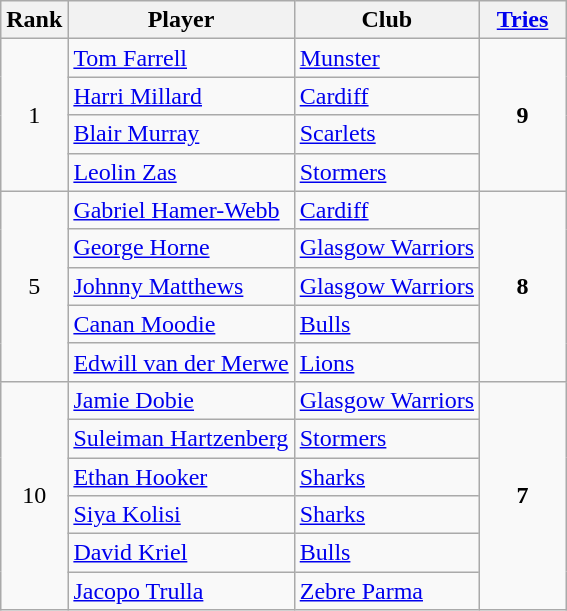<table class="wikitable" style="text-align:center">
<tr>
<th>Rank</th>
<th>Player</th>
<th>Club</th>
<th style="width:50px;"><a href='#'>Tries</a></th>
</tr>
<tr>
<td rowspan="4">1</td>
<td align=left> <a href='#'>Tom Farrell</a></td>
<td align=left> <a href='#'>Munster</a></td>
<td rowspan="4"><strong>9</strong></td>
</tr>
<tr>
<td align=left> <a href='#'>Harri Millard</a></td>
<td align=left> <a href='#'>Cardiff</a></td>
</tr>
<tr>
<td align=left> <a href='#'>Blair Murray</a></td>
<td align=left> <a href='#'>Scarlets</a></td>
</tr>
<tr>
<td align=left> <a href='#'>Leolin Zas</a></td>
<td align=left> <a href='#'>Stormers</a></td>
</tr>
<tr>
<td rowspan="5">5</td>
<td align=left> <a href='#'>Gabriel Hamer-Webb</a></td>
<td align=left> <a href='#'>Cardiff</a></td>
<td rowspan="5"><strong>8</strong></td>
</tr>
<tr>
<td align=left> <a href='#'>George Horne</a></td>
<td align=left> <a href='#'>Glasgow Warriors</a></td>
</tr>
<tr>
<td align=left> <a href='#'>Johnny Matthews</a></td>
<td align=left> <a href='#'>Glasgow Warriors</a></td>
</tr>
<tr>
<td align=left> <a href='#'>Canan Moodie</a></td>
<td align=left> <a href='#'>Bulls</a></td>
</tr>
<tr>
<td align=left> <a href='#'>Edwill van der Merwe</a></td>
<td align=left> <a href='#'>Lions</a></td>
</tr>
<tr>
<td rowspan=6>10</td>
<td align=left> <a href='#'>Jamie Dobie</a></td>
<td align=left> <a href='#'>Glasgow Warriors</a></td>
<td rowspan=6><strong>7</strong></td>
</tr>
<tr>
<td align=left> <a href='#'>Suleiman Hartzenberg</a></td>
<td align=left> <a href='#'>Stormers</a></td>
</tr>
<tr>
<td align=left> <a href='#'>Ethan Hooker</a></td>
<td align=left> <a href='#'>Sharks</a></td>
</tr>
<tr>
<td align=left> <a href='#'>Siya Kolisi</a></td>
<td align=left> <a href='#'>Sharks</a></td>
</tr>
<tr>
<td align=left> <a href='#'>David Kriel</a></td>
<td align=left> <a href='#'>Bulls</a></td>
</tr>
<tr>
<td align=left> <a href='#'>Jacopo Trulla</a></td>
<td align=left> <a href='#'>Zebre Parma</a></td>
</tr>
</table>
